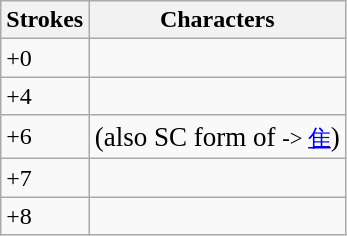<table class="wikitable">
<tr>
<th>Strokes</th>
<th>Characters</th>
</tr>
<tr>
<td>+0</td>
<td style="font-size: large;"></td>
</tr>
<tr>
<td>+4</td>
<td style="font-size: large;"> </td>
</tr>
<tr>
<td>+6</td>
<td style="font-size: large;"> (also SC form of  <small>-> <a href='#'>隹</a></small>)</td>
</tr>
<tr>
<td>+7</td>
<td style="font-size: large;"></td>
</tr>
<tr>
<td>+8</td>
<td style="font-size: large;"></td>
</tr>
</table>
